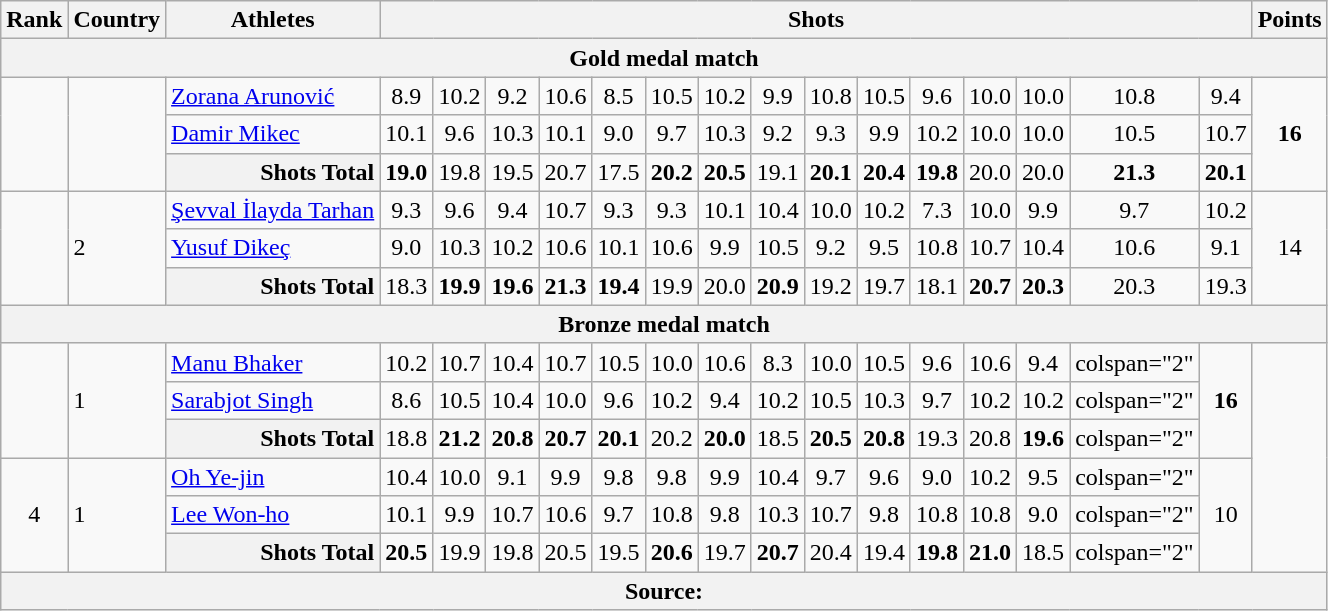<table class="wikitable plainrowheaders" style="text-align:center">
<tr>
<th scope="col">Rank</th>
<th scope="col">Country</th>
<th scope="col">Athletes</th>
<th scope="col" colspan="15">Shots</th>
<th scope="col">Points</th>
</tr>
<tr>
<th colspan="19">Gold medal match</th>
</tr>
<tr>
<td rowspan="3"></td>
<td rowspan="3" align="left"></td>
<td align="left"><a href='#'>Zorana Arunović</a></td>
<td>8.9</td>
<td>10.2</td>
<td>9.2</td>
<td>10.6</td>
<td>8.5</td>
<td>10.5</td>
<td>10.2</td>
<td>9.9</td>
<td>10.8</td>
<td>10.5</td>
<td>9.6</td>
<td>10.0</td>
<td>10.0</td>
<td>10.8</td>
<td>9.4</td>
<td rowspan="3"><strong>16</strong></td>
</tr>
<tr>
<td align="left"><a href='#'>Damir Mikec</a></td>
<td>10.1</td>
<td>9.6</td>
<td>10.3</td>
<td>10.1</td>
<td>9.0</td>
<td>9.7</td>
<td>10.3</td>
<td>9.2</td>
<td>9.3</td>
<td>9.9</td>
<td>10.2</td>
<td>10.0</td>
<td>10.0</td>
<td>10.5</td>
<td>10.7</td>
</tr>
<tr>
<th scope="row" style="text-align:right;">Shots Total</th>
<td><strong>19.0</strong></td>
<td>19.8</td>
<td>19.5</td>
<td>20.7</td>
<td>17.5</td>
<td><strong>20.2</strong></td>
<td><strong>20.5</strong></td>
<td>19.1</td>
<td><strong>20.1</strong></td>
<td><strong>20.4</strong></td>
<td><strong>19.8</strong></td>
<td>20.0</td>
<td>20.0</td>
<td><strong>21.3</strong></td>
<td><strong>20.1</strong></td>
</tr>
<tr>
<td rowspan="3"></td>
<td rowspan="3" align="left"> 2</td>
<td align="left"><a href='#'>Şevval İlayda Tarhan</a></td>
<td>9.3</td>
<td>9.6</td>
<td>9.4</td>
<td>10.7</td>
<td>9.3</td>
<td>9.3</td>
<td>10.1</td>
<td>10.4</td>
<td>10.0</td>
<td>10.2</td>
<td>7.3</td>
<td>10.0</td>
<td>9.9</td>
<td>9.7</td>
<td>10.2</td>
<td rowspan="3">14</td>
</tr>
<tr>
<td align="left"><a href='#'>Yusuf Dikeç</a></td>
<td>9.0</td>
<td>10.3</td>
<td>10.2</td>
<td>10.6</td>
<td>10.1</td>
<td>10.6</td>
<td>9.9</td>
<td>10.5</td>
<td>9.2</td>
<td>9.5</td>
<td>10.8</td>
<td>10.7</td>
<td>10.4</td>
<td>10.6</td>
<td>9.1</td>
</tr>
<tr>
<th scope="row" style="text-align:right;">Shots Total</th>
<td>18.3</td>
<td><strong>19.9</strong></td>
<td><strong>19.6</strong></td>
<td><strong>21.3</strong></td>
<td><strong>19.4</strong></td>
<td>19.9</td>
<td>20.0</td>
<td><strong>20.9</strong></td>
<td>19.2</td>
<td>19.7</td>
<td>18.1</td>
<td><strong>20.7</strong></td>
<td><strong>20.3</strong></td>
<td>20.3</td>
<td>19.3</td>
</tr>
<tr>
<th colspan="19">Bronze medal match</th>
</tr>
<tr>
<td rowspan="3"></td>
<td rowspan="3" align="left"> 1</td>
<td align="left"><a href='#'>Manu Bhaker</a></td>
<td>10.2</td>
<td>10.7</td>
<td>10.4</td>
<td>10.7</td>
<td>10.5</td>
<td>10.0</td>
<td>10.6</td>
<td>8.3</td>
<td>10.0</td>
<td>10.5</td>
<td>9.6</td>
<td>10.6</td>
<td>9.4</td>
<td>colspan="2" </td>
<td rowspan="3"><strong>16</strong></td>
</tr>
<tr>
<td align="left"><a href='#'>Sarabjot Singh</a></td>
<td>8.6</td>
<td>10.5</td>
<td>10.4</td>
<td>10.0</td>
<td>9.6</td>
<td>10.2</td>
<td>9.4</td>
<td>10.2</td>
<td>10.5</td>
<td>10.3</td>
<td>9.7</td>
<td>10.2</td>
<td>10.2</td>
<td>colspan="2" </td>
</tr>
<tr>
<th scope="row" style="text-align:right;">Shots Total</th>
<td>18.8</td>
<td><strong>21.2</strong></td>
<td><strong>20.8</strong></td>
<td><strong>20.7</strong></td>
<td><strong>20.1</strong></td>
<td>20.2</td>
<td><strong>20.0</strong></td>
<td>18.5</td>
<td><strong>20.5</strong></td>
<td><strong>20.8</strong></td>
<td>19.3</td>
<td>20.8</td>
<td><strong>19.6</strong></td>
<td>colspan="2" </td>
</tr>
<tr>
<td rowspan="3">4</td>
<td rowspan="3" align="left"> 1</td>
<td align="left"><a href='#'>Oh Ye-jin</a></td>
<td>10.4</td>
<td>10.0</td>
<td>9.1</td>
<td>9.9</td>
<td>9.8</td>
<td>9.8</td>
<td>9.9</td>
<td>10.4</td>
<td>9.7</td>
<td>9.6</td>
<td>9.0</td>
<td>10.2</td>
<td>9.5</td>
<td>colspan="2" </td>
<td rowspan="3">10</td>
</tr>
<tr>
<td align="left"><a href='#'>Lee Won-ho</a></td>
<td>10.1</td>
<td>9.9</td>
<td>10.7</td>
<td>10.6</td>
<td>9.7</td>
<td>10.8</td>
<td>9.8</td>
<td>10.3</td>
<td>10.7</td>
<td>9.8</td>
<td>10.8</td>
<td>10.8</td>
<td>9.0</td>
<td>colspan="2" </td>
</tr>
<tr>
<th scope="row" style="text-align:right;">Shots Total</th>
<td><strong>20.5</strong></td>
<td>19.9</td>
<td>19.8</td>
<td>20.5</td>
<td>19.5</td>
<td><strong>20.6</strong></td>
<td>19.7</td>
<td><strong>20.7</strong></td>
<td>20.4</td>
<td>19.4</td>
<td><strong>19.8</strong></td>
<td><strong>21.0</strong></td>
<td>18.5</td>
<td>colspan="2" </td>
</tr>
<tr>
<th colspan="19">Source:</th>
</tr>
</table>
